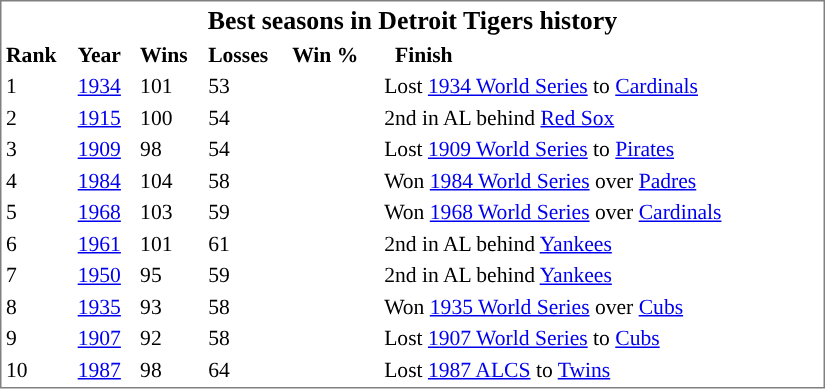<table cellpadding="10">
<tr style="text-align:left; vertical-align:top;">
<td></td>
<td><br><table cellpadding="1"  style="width:550px; font-size:90%; border:1px solid gray;">
<tr style="text-align:center; font-size:larger;">
<td colspan="6"><strong>Best seasons in Detroit Tigers history</strong></td>
</tr>
<tr>
<td><strong>Rank</strong></td>
<td><strong>Year</strong></td>
<td><strong>Wins</strong></td>
<td><strong>Losses</strong></td>
<td><strong>Win %</strong></td>
<td>  <strong>Finish</strong></td>
</tr>
<tr>
<td>1</td>
<td><a href='#'>1934</a></td>
<td>101</td>
<td>53</td>
<td></td>
<td>Lost <a href='#'>1934 World Series</a> to <a href='#'>Cardinals</a></td>
</tr>
<tr>
<td>2</td>
<td><a href='#'>1915</a></td>
<td>100</td>
<td>54</td>
<td></td>
<td>2nd in AL behind <a href='#'>Red Sox</a></td>
</tr>
<tr>
<td>3</td>
<td><a href='#'>1909</a></td>
<td>98</td>
<td>54</td>
<td></td>
<td>Lost <a href='#'>1909 World Series</a> to <a href='#'>Pirates</a></td>
</tr>
<tr>
<td>4</td>
<td><a href='#'>1984</a></td>
<td>104</td>
<td>58</td>
<td></td>
<td>Won <a href='#'>1984 World Series</a> over <a href='#'>Padres</a></td>
</tr>
<tr>
<td>5</td>
<td><a href='#'>1968</a></td>
<td>103</td>
<td>59</td>
<td></td>
<td>Won <a href='#'>1968 World Series</a> over <a href='#'>Cardinals</a></td>
</tr>
<tr>
<td>6</td>
<td><a href='#'>1961</a></td>
<td>101</td>
<td>61</td>
<td></td>
<td>2nd in AL behind <a href='#'>Yankees</a></td>
</tr>
<tr>
<td>7</td>
<td><a href='#'>1950</a></td>
<td>95</td>
<td>59</td>
<td></td>
<td>2nd in AL behind <a href='#'>Yankees</a></td>
</tr>
<tr>
<td>8</td>
<td><a href='#'>1935</a></td>
<td>93</td>
<td>58</td>
<td></td>
<td>Won <a href='#'>1935 World Series</a> over <a href='#'>Cubs</a></td>
</tr>
<tr>
<td>9</td>
<td><a href='#'>1907</a></td>
<td>92</td>
<td>58</td>
<td></td>
<td>Lost <a href='#'>1907 World Series</a> to <a href='#'>Cubs</a></td>
</tr>
<tr>
<td>10</td>
<td><a href='#'>1987</a></td>
<td>98</td>
<td>64</td>
<td></td>
<td>Lost <a href='#'>1987 ALCS</a> to <a href='#'>Twins</a></td>
</tr>
</table>
</td>
</tr>
</table>
